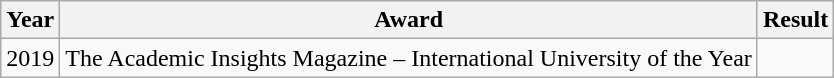<table class="wikitable sortable">
<tr>
<th>Year</th>
<th>Award</th>
<th>Result</th>
</tr>
<tr>
<td>2019</td>
<td>The Academic Insights Magazine – International University of the Year</td>
<td></td>
</tr>
</table>
